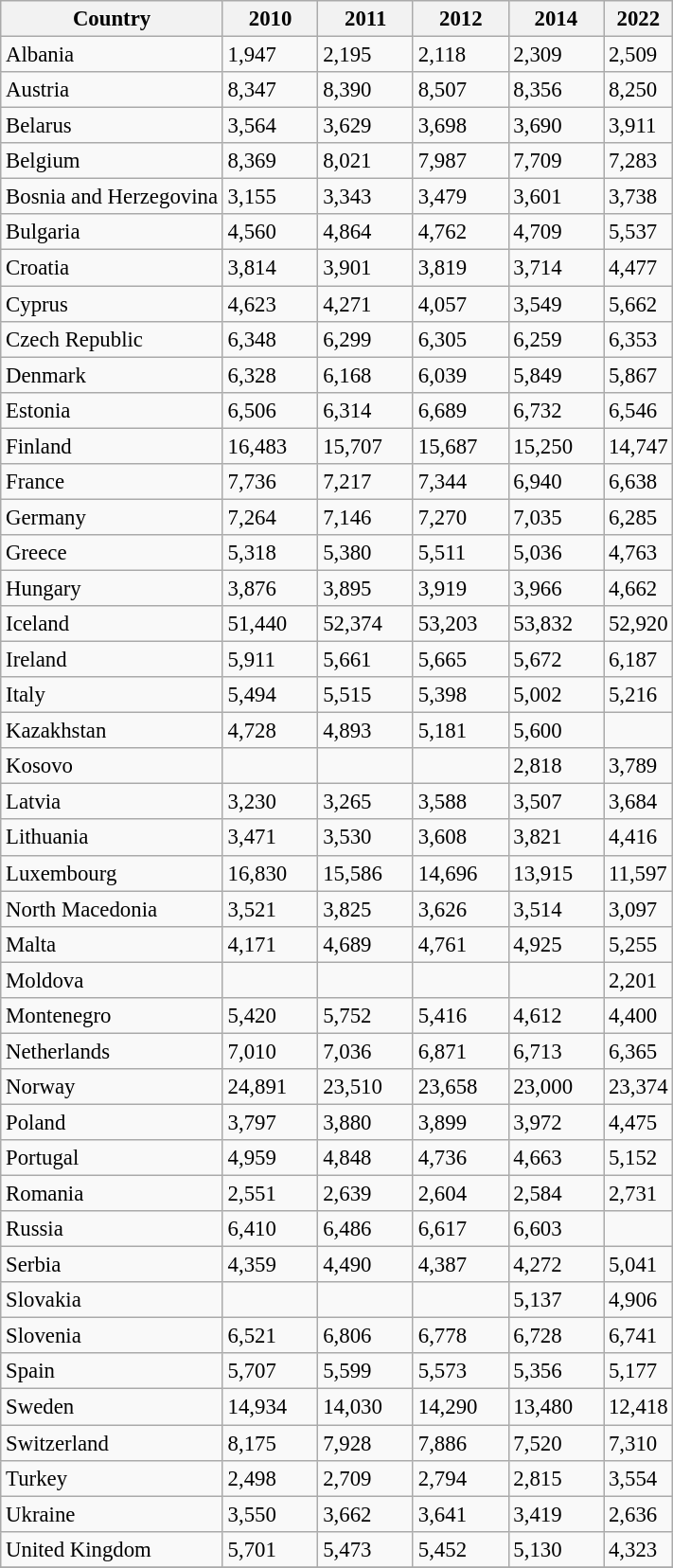<table class="sortable wikitable" style="font-size:95%;">
<tr bgcolor="#ffffff">
<th>Country</th>
<th width=60 ! data-sort-type="number">2010</th>
<th width=60 ! data-sort-type="number">2011</th>
<th width=60 ! data-sort-type="number">2012</th>
<th width="60" data-sort-type="number" !>2014</th>
<th>2022</th>
</tr>
<tr>
<td> Albania</td>
<td>1,947</td>
<td>2,195</td>
<td>2,118</td>
<td>2,309</td>
<td>2,509</td>
</tr>
<tr>
<td> Austria</td>
<td>8,347</td>
<td>8,390</td>
<td>8,507</td>
<td>8,356</td>
<td>8,250</td>
</tr>
<tr>
<td> Belarus</td>
<td>3,564</td>
<td>3,629</td>
<td>3,698</td>
<td>3,690</td>
<td>3,911</td>
</tr>
<tr>
<td> Belgium</td>
<td>8,369</td>
<td>8,021</td>
<td>7,987</td>
<td>7,709</td>
<td>7,283</td>
</tr>
<tr>
<td> Bosnia and Herzegovina</td>
<td>3,155</td>
<td>3,343</td>
<td>3,479</td>
<td>3,601</td>
<td>3,738</td>
</tr>
<tr>
<td> Bulgaria</td>
<td>4,560</td>
<td>4,864</td>
<td>4,762</td>
<td>4,709</td>
<td>5,537</td>
</tr>
<tr>
<td> Croatia</td>
<td>3,814</td>
<td>3,901</td>
<td>3,819</td>
<td>3,714</td>
<td>4,477</td>
</tr>
<tr>
<td> Cyprus</td>
<td>4,623</td>
<td>4,271</td>
<td>4,057</td>
<td>3,549</td>
<td>5,662</td>
</tr>
<tr>
<td> Czech Republic</td>
<td>6,348</td>
<td>6,299</td>
<td>6,305</td>
<td>6,259</td>
<td>6,353</td>
</tr>
<tr>
<td> Denmark</td>
<td>6,328</td>
<td>6,168</td>
<td>6,039</td>
<td>5,849</td>
<td>5,867</td>
</tr>
<tr>
<td> Estonia</td>
<td>6,506</td>
<td>6,314</td>
<td>6,689</td>
<td>6,732</td>
<td>6,546</td>
</tr>
<tr>
<td> Finland</td>
<td>16,483</td>
<td>15,707</td>
<td>15,687</td>
<td>15,250</td>
<td>14,747</td>
</tr>
<tr>
<td> France</td>
<td>7,736</td>
<td>7,217</td>
<td>7,344</td>
<td>6,940</td>
<td>6,638</td>
</tr>
<tr>
<td> Germany</td>
<td>7,264</td>
<td>7,146</td>
<td>7,270</td>
<td>7,035</td>
<td>6,285</td>
</tr>
<tr>
<td> Greece</td>
<td>5,318</td>
<td>5,380</td>
<td>5,511</td>
<td>5,036</td>
<td>4,763</td>
</tr>
<tr>
<td> Hungary</td>
<td>3,876</td>
<td>3,895</td>
<td>3,919</td>
<td>3,966</td>
<td>4,662</td>
</tr>
<tr>
<td> Iceland</td>
<td>51,440</td>
<td>52,374</td>
<td>53,203</td>
<td>53,832</td>
<td>52,920</td>
</tr>
<tr>
<td> Ireland</td>
<td>5,911</td>
<td>5,661</td>
<td>5,665</td>
<td>5,672</td>
<td>6,187</td>
</tr>
<tr>
<td> Italy</td>
<td>5,494</td>
<td>5,515</td>
<td>5,398</td>
<td>5,002</td>
<td>5,216</td>
</tr>
<tr>
<td> Kazakhstan</td>
<td>4,728</td>
<td>4,893</td>
<td>5,181</td>
<td>5,600</td>
<td></td>
</tr>
<tr>
<td> Kosovo</td>
<td></td>
<td></td>
<td></td>
<td>2,818</td>
<td>3,789</td>
</tr>
<tr>
<td> Latvia</td>
<td>3,230</td>
<td>3,265</td>
<td>3,588</td>
<td>3,507</td>
<td>3,684</td>
</tr>
<tr>
<td> Lithuania</td>
<td>3,471</td>
<td>3,530</td>
<td>3,608</td>
<td>3,821</td>
<td>4,416</td>
</tr>
<tr>
<td> Luxembourg</td>
<td>16,830</td>
<td>15,586</td>
<td>14,696</td>
<td>13,915</td>
<td>11,597</td>
</tr>
<tr>
<td> North Macedonia</td>
<td>3,521</td>
<td>3,825</td>
<td>3,626</td>
<td>3,514</td>
<td>3,097</td>
</tr>
<tr>
<td> Malta</td>
<td>4,171</td>
<td>4,689</td>
<td>4,761</td>
<td>4,925</td>
<td>5,255</td>
</tr>
<tr>
<td> Moldova</td>
<td></td>
<td></td>
<td></td>
<td></td>
<td>2,201</td>
</tr>
<tr>
<td> Montenegro</td>
<td>5,420</td>
<td>5,752</td>
<td>5,416</td>
<td>4,612</td>
<td>4,400</td>
</tr>
<tr>
<td> Netherlands</td>
<td>7,010</td>
<td>7,036</td>
<td>6,871</td>
<td>6,713</td>
<td>6,365</td>
</tr>
<tr>
<td> Norway</td>
<td>24,891</td>
<td>23,510</td>
<td>23,658</td>
<td>23,000</td>
<td>23,374</td>
</tr>
<tr>
<td> Poland</td>
<td>3,797</td>
<td>3,880</td>
<td>3,899</td>
<td>3,972</td>
<td>4,475</td>
</tr>
<tr>
<td> Portugal</td>
<td>4,959</td>
<td>4,848</td>
<td>4,736</td>
<td>4,663</td>
<td>5,152</td>
</tr>
<tr>
<td> Romania</td>
<td>2,551</td>
<td>2,639</td>
<td>2,604</td>
<td>2,584</td>
<td>2,731</td>
</tr>
<tr>
<td> Russia</td>
<td>6,410</td>
<td>6,486</td>
<td>6,617</td>
<td>6,603</td>
<td></td>
</tr>
<tr>
<td> Serbia</td>
<td>4,359</td>
<td>4,490</td>
<td>4,387</td>
<td>4,272</td>
<td>5,041</td>
</tr>
<tr>
<td> Slovakia</td>
<td></td>
<td></td>
<td></td>
<td>5,137</td>
<td>4,906</td>
</tr>
<tr>
<td> Slovenia</td>
<td>6,521</td>
<td>6,806</td>
<td>6,778</td>
<td>6,728</td>
<td>6,741</td>
</tr>
<tr>
<td> Spain</td>
<td>5,707</td>
<td>5,599</td>
<td>5,573</td>
<td>5,356</td>
<td>5,177</td>
</tr>
<tr>
<td> Sweden</td>
<td>14,934</td>
<td>14,030</td>
<td>14,290</td>
<td>13,480</td>
<td>12,418</td>
</tr>
<tr>
<td> Switzerland</td>
<td>8,175</td>
<td>7,928</td>
<td>7,886</td>
<td>7,520</td>
<td>7,310</td>
</tr>
<tr>
<td> Turkey</td>
<td>2,498</td>
<td>2,709</td>
<td>2,794</td>
<td>2,815</td>
<td>3,554</td>
</tr>
<tr>
<td> Ukraine</td>
<td>3,550</td>
<td>3,662</td>
<td>3,641</td>
<td>3,419</td>
<td>2,636</td>
</tr>
<tr>
<td> United Kingdom</td>
<td>5,701</td>
<td>5,473</td>
<td>5,452</td>
<td>5,130</td>
<td>4,323</td>
</tr>
<tr>
</tr>
</table>
